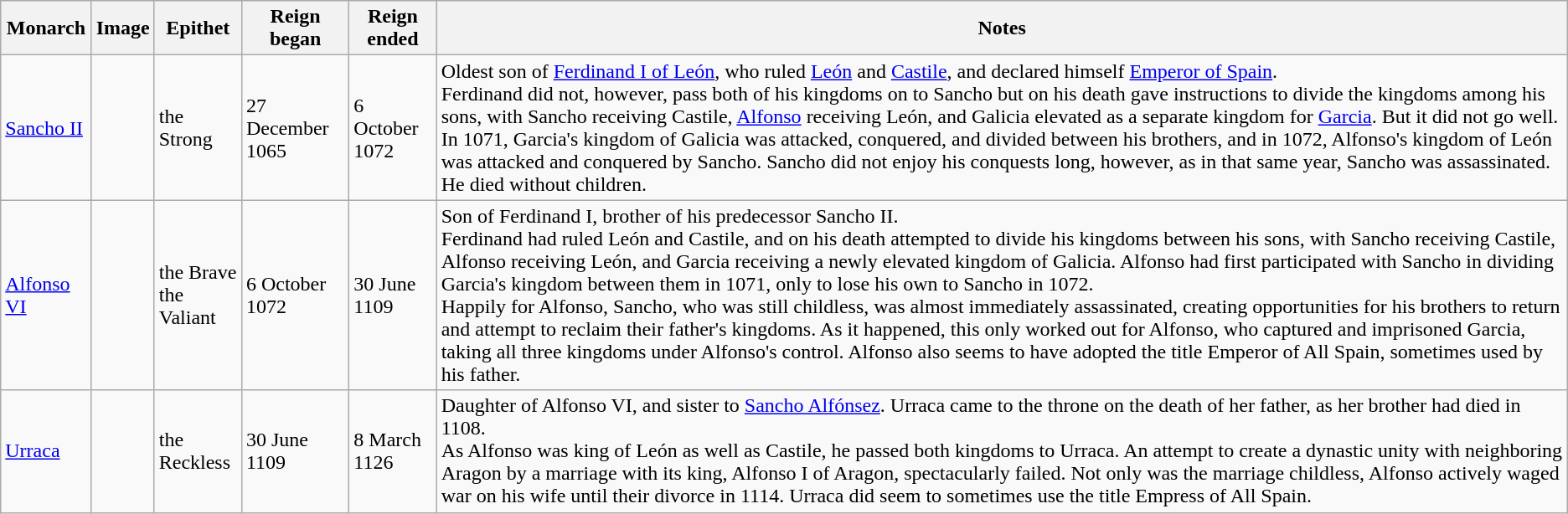<table class="wikitable">
<tr>
<th>Monarch</th>
<th>Image</th>
<th>Epithet</th>
<th>Reign began</th>
<th>Reign ended</th>
<th>Notes</th>
</tr>
<tr>
<td><a href='#'>Sancho II</a></td>
<td></td>
<td>the Strong</td>
<td>27 December 1065</td>
<td>6 October 1072</td>
<td>Oldest son of <a href='#'>Ferdinand I of León</a>, who ruled <a href='#'>León</a> and <a href='#'>Castile</a>, and declared himself <a href='#'>Emperor of Spain</a>.<br>Ferdinand did not, however, pass both of his kingdoms on to Sancho but on his death gave instructions to divide the kingdoms among his sons, with Sancho receiving Castile, <a href='#'>Alfonso</a> receiving León, and Galicia elevated as a separate kingdom for <a href='#'>Garcia</a>. But it did not go well. In 1071, Garcia's kingdom of Galicia was attacked, conquered, and divided between his brothers, and in 1072,  Alfonso's kingdom of León was attacked and conquered by Sancho. Sancho did not enjoy his conquests long, however, as in that same year, Sancho was assassinated. He died without children.</td>
</tr>
<tr>
<td><a href='#'>Alfonso VI</a></td>
<td></td>
<td>the Brave<br>the Valiant</td>
<td>6 October 1072</td>
<td>30 June 1109</td>
<td>Son of Ferdinand I, brother of his predecessor Sancho II.<br>Ferdinand had ruled León and Castile, and on his death attempted to divide his kingdoms between his sons, with Sancho receiving Castile, Alfonso receiving León, and Garcia receiving a newly elevated kingdom of Galicia. Alfonso had first participated with Sancho in dividing Garcia's kingdom between them in 1071, only to lose his own to Sancho in 1072.<br>Happily for Alfonso, Sancho, who was still childless, was almost immediately assassinated, creating opportunities for his brothers to return and attempt to reclaim their father's kingdoms. As it happened, this only worked out for Alfonso, who captured and imprisoned Garcia, taking all three kingdoms under Alfonso's control. Alfonso also seems to have adopted the title Emperor of All Spain, sometimes used by his father.</td>
</tr>
<tr>
<td><a href='#'>Urraca</a></td>
<td></td>
<td>the Reckless</td>
<td>30 June 1109</td>
<td>8 March 1126</td>
<td>Daughter of Alfonso VI, and sister to <a href='#'>Sancho Alfónsez</a>. Urraca came to the throne on the death of her father, as her brother had died in 1108.<br>As Alfonso was king of León as well as Castile, he passed both kingdoms to Urraca. An attempt to create a dynastic unity  with neighboring Aragon by a marriage with its king, Alfonso I of Aragon, spectacularly failed. Not only was the marriage childless, Alfonso actively waged war on his wife until their divorce in 1114. Urraca did seem to sometimes use the title Empress of All Spain.</td>
</tr>
</table>
